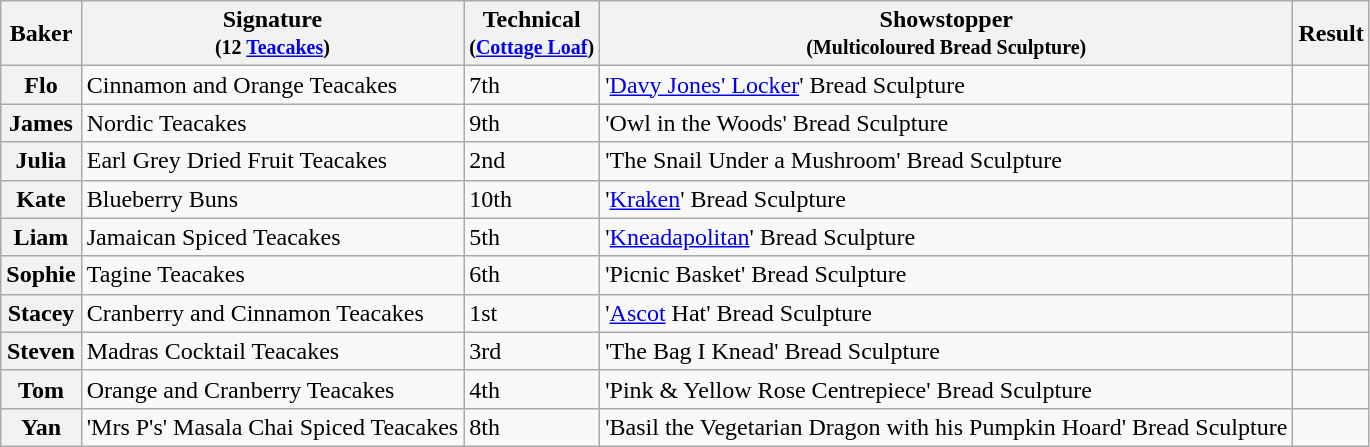<table class="wikitable sortable col3center sticky-header">
<tr>
<th scope="col">Baker</th>
<th scope="col" class="unsortable">Signature<br><small>(12 <a href='#'>Teacakes</a>)</small></th>
<th scope="col">Technical<br><small>(<a href='#'>Cottage Loaf</a>)</small></th>
<th scope="col" class="unsortable">Showstopper<br><small>(Multicoloured Bread Sculpture)</small></th>
<th scope="col">Result</th>
</tr>
<tr>
<th scope="row">Flo</th>
<td>Cinnamon and Orange Teacakes</td>
<td>7th</td>
<td>'<a href='#'>Davy Jones' Locker</a>' Bread Sculpture</td>
<td></td>
</tr>
<tr>
<th scope="row">James</th>
<td>Nordic Teacakes</td>
<td>9th</td>
<td>'Owl in the Woods' Bread Sculpture</td>
<td></td>
</tr>
<tr>
<th scope="row">Julia</th>
<td>Earl Grey Dried Fruit Teacakes</td>
<td>2nd</td>
<td>'The Snail Under a Mushroom' Bread Sculpture</td>
<td></td>
</tr>
<tr>
<th scope="row">Kate</th>
<td>Blueberry Buns</td>
<td>10th</td>
<td>'<a href='#'>Kraken</a>' Bread Sculpture</td>
<td></td>
</tr>
<tr>
<th scope="row">Liam</th>
<td>Jamaican Spiced Teacakes</td>
<td>5th</td>
<td>'<a href='#'>Kneadapolitan</a>' Bread Sculpture</td>
<td></td>
</tr>
<tr>
<th scope="row">Sophie</th>
<td>Tagine Teacakes</td>
<td>6th</td>
<td>'Picnic Basket' Bread Sculpture</td>
<td></td>
</tr>
<tr>
<th scope="row">Stacey</th>
<td>Cranberry and Cinnamon Teacakes</td>
<td>1st</td>
<td>'<a href='#'>Ascot</a> Hat' Bread Sculpture</td>
<td></td>
</tr>
<tr>
<th scope="row">Steven</th>
<td>Madras Cocktail Teacakes</td>
<td>3rd</td>
<td>'The Bag I Knead' Bread Sculpture</td>
<td></td>
</tr>
<tr>
<th scope="row">Tom</th>
<td>Orange and Cranberry Teacakes</td>
<td>4th</td>
<td>'Pink & Yellow Rose Centrepiece' Bread Sculpture</td>
<td></td>
</tr>
<tr>
<th scope="row">Yan</th>
<td>'Mrs P's' Masala Chai Spiced Teacakes</td>
<td>8th</td>
<td>'Basil the Vegetarian Dragon with his Pumpkin Hoard' Bread Sculpture</td>
<td></td>
</tr>
</table>
